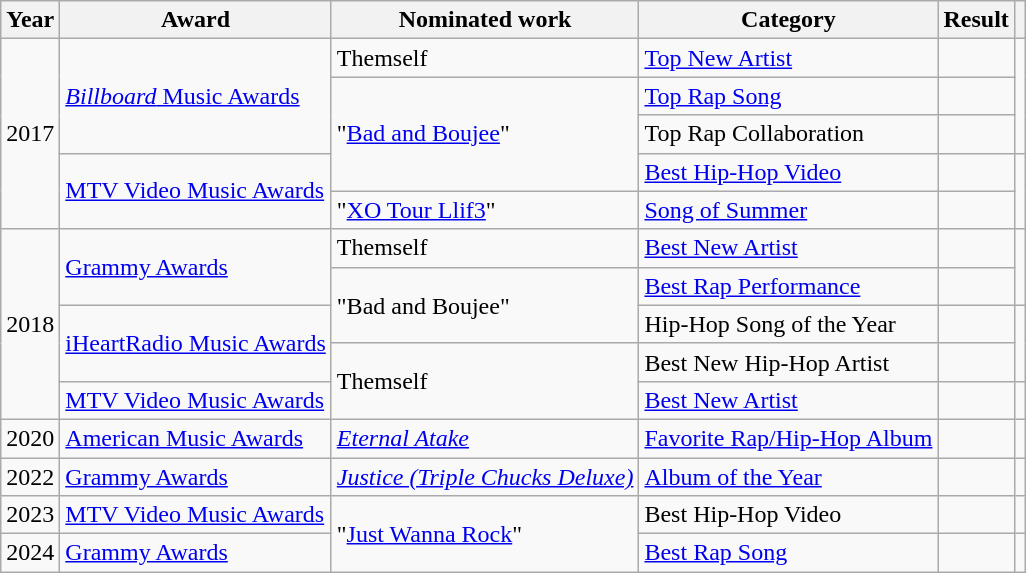<table class="wikitable">
<tr>
<th>Year</th>
<th>Award</th>
<th>Nominated work</th>
<th>Category</th>
<th>Result</th>
<th></th>
</tr>
<tr>
<td rowspan="5">2017</td>
<td rowspan="3"><a href='#'><em>Billboard</em> Music Awards</a></td>
<td>Themself</td>
<td><a href='#'>Top New Artist</a></td>
<td></td>
<td rowspan="3"></td>
</tr>
<tr>
<td rowspan="3">"<a href='#'>Bad and Boujee</a>" </td>
<td><a href='#'>Top Rap Song</a></td>
<td></td>
</tr>
<tr>
<td>Top Rap Collaboration</td>
<td></td>
</tr>
<tr>
<td rowspan="2"><a href='#'>MTV Video Music Awards</a></td>
<td><a href='#'>Best Hip-Hop Video</a></td>
<td></td>
<td rowspan="2"></td>
</tr>
<tr>
<td>"<a href='#'>XO Tour Llif3</a>"</td>
<td><a href='#'>Song of Summer</a></td>
<td></td>
</tr>
<tr>
<td rowspan="5">2018</td>
<td rowspan="2"><a href='#'>Grammy Awards</a></td>
<td>Themself</td>
<td><a href='#'>Best New Artist</a></td>
<td></td>
<td rowspan="2"></td>
</tr>
<tr>
<td rowspan="2">"Bad and Boujee" </td>
<td><a href='#'>Best Rap Performance</a></td>
<td></td>
</tr>
<tr>
<td rowspan="2"><a href='#'>iHeartRadio Music Awards</a></td>
<td>Hip-Hop Song of the Year</td>
<td></td>
<td rowspan="2"></td>
</tr>
<tr>
<td rowspan="2">Themself</td>
<td>Best New Hip-Hop Artist</td>
<td></td>
</tr>
<tr>
<td><a href='#'>MTV Video Music Awards</a></td>
<td><a href='#'>Best New Artist</a></td>
<td></td>
<td></td>
</tr>
<tr>
<td>2020</td>
<td><a href='#'>American Music Awards</a></td>
<td><em><a href='#'>Eternal Atake</a></em></td>
<td><a href='#'>Favorite Rap/Hip-Hop Album</a></td>
<td></td>
<td></td>
</tr>
<tr>
<td>2022</td>
<td><a href='#'>Grammy Awards</a></td>
<td><em><a href='#'>Justice (Triple Chucks Deluxe)</a></em> </td>
<td><a href='#'>Album of the Year</a></td>
<td></td>
<td></td>
</tr>
<tr>
<td>2023</td>
<td><a href='#'>MTV Video Music Awards</a></td>
<td rowspan="2">"<a href='#'>Just Wanna Rock</a>"</td>
<td>Best Hip-Hop Video</td>
<td></td>
<td></td>
</tr>
<tr>
<td>2024</td>
<td><a href='#'>Grammy Awards</a></td>
<td><a href='#'>Best Rap Song</a></td>
<td></td>
<td></td>
</tr>
</table>
